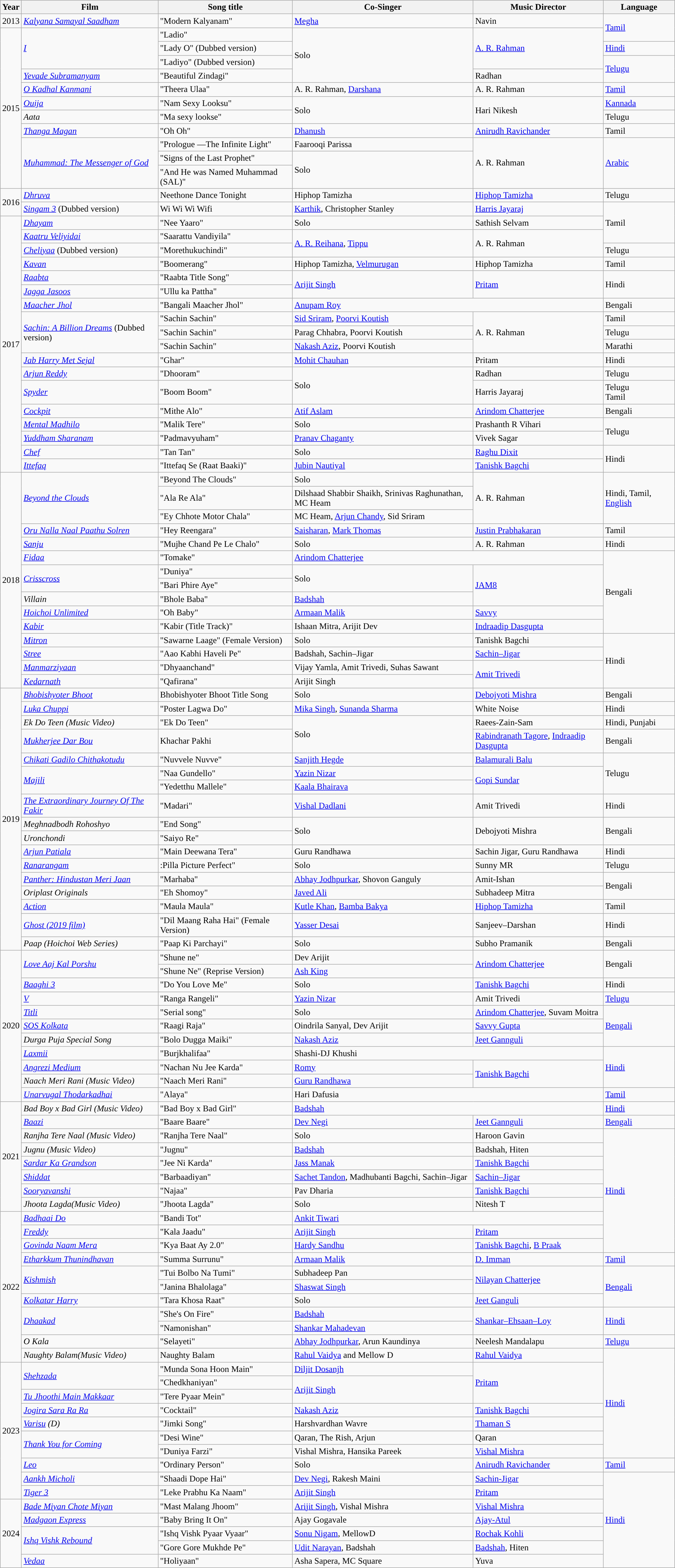<table class="wikitable sortable">
<tr>
<th>Year</th>
<th>Film</th>
<th>Song title</th>
<th>Co-Singer</th>
<th>Music Director</th>
<th>Language</th>
</tr>
<tr>
<td>2013</td>
<td><em><a href='#'>Kalyana Samayal Saadham</a></em></td>
<td>"Modern Kalyanam"</td>
<td><a href='#'>Megha</a></td>
<td>Navin</td>
<td rowspan=2><a href='#'>Tamil</a></td>
</tr>
<tr>
<td rowspan="11">2015</td>
<td rowspan="3"><em><a href='#'>I</a></em></td>
<td>"Ladio"</td>
<td rowspan="4">Solo</td>
<td rowspan="3"><a href='#'>A. R. Rahman</a></td>
</tr>
<tr>
<td>"Lady O" (Dubbed version)</td>
<td><a href='#'>Hindi</a></td>
</tr>
<tr>
<td>"Ladiyo" (Dubbed version)</td>
<td rowspan=2><a href='#'>Telugu</a></td>
</tr>
<tr>
<td><em><a href='#'>Yevade Subramanyam</a></em></td>
<td>"Beautiful Zindagi"</td>
<td>Radhan</td>
</tr>
<tr>
<td><em><a href='#'>O Kadhal Kanmani</a></em></td>
<td>"Theera Ulaa"</td>
<td>A. R. Rahman, <a href='#'>Darshana</a></td>
<td>A. R. Rahman</td>
<td><a href='#'>Tamil</a></td>
</tr>
<tr>
<td><em><a href='#'>Ouija</a></em></td>
<td>"Nam Sexy Looksu"</td>
<td rowspan="2">Solo</td>
<td rowspan="2">Hari Nikesh</td>
<td><a href='#'>Kannada</a></td>
</tr>
<tr>
<td><em>Aata</em></td>
<td>"Ma sexy lookse"</td>
<td>Telugu</td>
</tr>
<tr>
<td><em><a href='#'>Thanga Magan</a></em></td>
<td>"Oh Oh"</td>
<td><a href='#'>Dhanush</a></td>
<td><a href='#'>Anirudh Ravichander</a></td>
<td>Tamil</td>
</tr>
<tr>
<td rowspan="3"><a href='#'><em>Muhammad: The Messenger of God</em></a></td>
<td>"Prologue —The Infinite Light"</td>
<td>Faarooqi Parissa</td>
<td rowspan="3">A. R. Rahman</td>
<td rowspan="3"><a href='#'>Arabic</a></td>
</tr>
<tr>
<td>"Signs of the Last Prophet"</td>
<td rowspan="2">Solo</td>
</tr>
<tr>
<td>"And He was Named Muhammad (SAL)"</td>
</tr>
<tr>
<td rowspan="2">2016</td>
<td><em><a href='#'>Dhruva</a></em></td>
<td>Neethone Dance Tonight</td>
<td>Hiphop Tamizha</td>
<td><a href='#'>Hiphop Tamizha</a></td>
<td>Telugu</td>
</tr>
<tr>
<td><em><a href='#'>Singam 3</a></em> (Dubbed version)</td>
<td>Wi Wi Wi Wifi</td>
<td><a href='#'>Karthik</a>, Christopher Stanley</td>
<td><a href='#'>Harris Jayaraj</a></td>
<td rowspan=3>Tamil</td>
</tr>
<tr>
<td rowspan="18">2017</td>
<td><em><a href='#'>Dhayam</a></em></td>
<td>"Nee Yaaro"</td>
<td>Solo</td>
<td>Sathish Selvam</td>
</tr>
<tr>
<td><em><a href='#'>Kaatru Veliyidai</a></em></td>
<td>"Saarattu Vandiyila"</td>
<td rowspan="2"><a href='#'>A. R. Reihana</a>, <a href='#'>Tippu</a></td>
<td rowspan="2">A. R. Rahman</td>
</tr>
<tr>
<td><em><a href='#'>Cheliyaa</a></em> (Dubbed version)</td>
<td>"Morethukuchindi"</td>
<td>Telugu</td>
</tr>
<tr>
<td><em><a href='#'>Kavan</a></em></td>
<td>"Boomerang"</td>
<td>Hiphop Tamizha, <a href='#'>Velmurugan</a></td>
<td>Hiphop Tamizha</td>
<td>Tamil</td>
</tr>
<tr>
<td><em><a href='#'>Raabta</a></em></td>
<td>"Raabta Title Song"</td>
<td rowspan="2"><a href='#'>Arijit Singh</a></td>
<td rowspan="2"><a href='#'>Pritam</a></td>
<td rowspan="2">Hindi</td>
</tr>
<tr>
<td><em><a href='#'>Jagga Jasoos</a></em></td>
<td>"Ullu ka Pattha"</td>
</tr>
<tr>
<td><em><a href='#'>Maacher Jhol</a></em></td>
<td>"Bangali Maacher Jhol"</td>
<td colspan=2><a href='#'>Anupam Roy</a></td>
<td>Bengali</td>
</tr>
<tr>
<td rowspan="3"><em><a href='#'>Sachin: A Billion Dreams</a></em> (Dubbed version)</td>
<td>"Sachin Sachin"</td>
<td><a href='#'>Sid Sriram</a>, <a href='#'>Poorvi Koutish</a></td>
<td rowspan="3">A. R. Rahman</td>
<td>Tamil</td>
</tr>
<tr>
<td>"Sachin Sachin"</td>
<td>Parag Chhabra, Poorvi Koutish</td>
<td>Telugu</td>
</tr>
<tr>
<td>"Sachin Sachin"</td>
<td><a href='#'>Nakash Aziz</a>, Poorvi Koutish</td>
<td>Marathi</td>
</tr>
<tr>
<td><em><a href='#'>Jab Harry Met Sejal</a></em></td>
<td>"Ghar"</td>
<td><a href='#'>Mohit Chauhan</a></td>
<td>Pritam</td>
<td>Hindi</td>
</tr>
<tr>
<td><em><a href='#'>Arjun Reddy</a></em></td>
<td>"Dhooram"</td>
<td rowspan=2>Solo</td>
<td>Radhan</td>
<td>Telugu</td>
</tr>
<tr>
<td><em><a href='#'>Spyder</a></em></td>
<td>"Boom Boom"</td>
<td>Harris Jayaraj</td>
<td>Telugu<br>Tamil</td>
</tr>
<tr>
<td><em><a href='#'>Cockpit</a></em></td>
<td>"Mithe Alo"</td>
<td><a href='#'>Atif Aslam</a></td>
<td><a href='#'>Arindom Chatterjee</a></td>
<td>Bengali</td>
</tr>
<tr>
<td><em><a href='#'>Mental Madhilo</a></em></td>
<td>"Malik Tere"</td>
<td>Solo</td>
<td>Prashanth R Vihari</td>
<td rowspan=2>Telugu</td>
</tr>
<tr>
<td><em><a href='#'>Yuddham Sharanam</a></em></td>
<td>"Padmavyuham"</td>
<td><a href='#'>Pranav Chaganty</a></td>
<td>Vivek Sagar</td>
</tr>
<tr>
<td><em><a href='#'>Chef</a></em></td>
<td>"Tan Tan"</td>
<td>Solo</td>
<td><a href='#'>Raghu Dixit</a></td>
<td rowspan="2">Hindi</td>
</tr>
<tr>
<td><em><a href='#'>Ittefaq</a></em></td>
<td>"Ittefaq Se (Raat Baaki)"</td>
<td><a href='#'>Jubin Nautiyal</a></td>
<td><a href='#'>Tanishk Bagchi</a></td>
</tr>
<tr>
<td rowspan="15">2018</td>
<td rowspan="3"><em><a href='#'>Beyond the Clouds</a></em></td>
<td>"Beyond The Clouds"</td>
<td>Solo</td>
<td rowspan="3">A. R. Rahman</td>
<td rowspan="3">Hindi, Tamil, <a href='#'>English</a></td>
</tr>
<tr>
<td>"Ala Re Ala"</td>
<td>Dilshaad Shabbir Shaikh, Srinivas Raghunathan, MC Heam</td>
</tr>
<tr>
<td>"Ey Chhote Motor Chala"</td>
<td>MC Heam, <a href='#'>Arjun Chandy</a>, Sid Sriram</td>
</tr>
<tr>
<td><em><a href='#'>Oru Nalla Naal Paathu Solren</a></em></td>
<td>"Hey Reengara"</td>
<td><a href='#'>Saisharan</a>, <a href='#'>Mark Thomas</a></td>
<td><a href='#'>Justin Prabhakaran</a></td>
<td>Tamil</td>
</tr>
<tr>
<td><em><a href='#'>Sanju</a></em></td>
<td>"Mujhe Chand Pe Le Chalo"</td>
<td>Solo</td>
<td>A. R. Rahman</td>
<td>Hindi</td>
</tr>
<tr>
<td><em><a href='#'>Fidaa</a></em></td>
<td>"Tomake"</td>
<td colspan=2><a href='#'>Arindom Chatterjee</a></td>
<td rowspan="6">Bengali</td>
</tr>
<tr>
<td rowspan="2"><em><a href='#'>Crisscross</a></em></td>
<td>"Duniya"</td>
<td rowspan="2">Solo</td>
<td rowspan="3"><a href='#'>JAM8</a></td>
</tr>
<tr>
<td>"Bari Phire Aye"</td>
</tr>
<tr>
<td><em>Villain</em></td>
<td>"Bhole Baba"</td>
<td><a href='#'>Badshah</a></td>
</tr>
<tr>
<td><em><a href='#'>Hoichoi Unlimited</a></em></td>
<td>"Oh Baby"</td>
<td><a href='#'>Armaan Malik</a></td>
<td><a href='#'>Savvy</a></td>
</tr>
<tr>
<td><em><a href='#'>Kabir</a></em></td>
<td>"Kabir (Title Track)"</td>
<td>Ishaan Mitra, Arijit Dev</td>
<td><a href='#'>Indraadip Dasgupta</a></td>
</tr>
<tr>
<td><em><a href='#'>Mitron</a></em></td>
<td>"Sawarne Laage" (Female Version)</td>
<td>Solo</td>
<td>Tanishk Bagchi</td>
<td rowspan="4">Hindi</td>
</tr>
<tr>
<td><em><a href='#'>Stree</a></em></td>
<td>"Aao Kabhi Haveli Pe"</td>
<td>Badshah, Sachin–Jigar</td>
<td><a href='#'>Sachin–Jigar</a></td>
</tr>
<tr>
<td><em><a href='#'>Manmarziyaan</a></em></td>
<td>"Dhyaanchand"</td>
<td>Vijay Yamla, Amit Trivedi, Suhas Sawant</td>
<td rowspan="2"><a href='#'>Amit Trivedi</a></td>
</tr>
<tr>
<td><em><a href='#'>Kedarnath</a></em></td>
<td>"Qafirana"</td>
<td>Arijit Singh</td>
</tr>
<tr>
<td rowspan="17">2019</td>
<td><em><a href='#'>Bhobishyoter Bhoot</a></em></td>
<td>Bhobishyoter Bhoot Title Song</td>
<td>Solo</td>
<td><a href='#'>Debojyoti Mishra</a></td>
<td>Bengali</td>
</tr>
<tr>
<td><em><a href='#'>Luka Chuppi</a></em></td>
<td>"Poster Lagwa Do"</td>
<td><a href='#'>Mika Singh</a>, <a href='#'>Sunanda Sharma</a></td>
<td>White Noise</td>
<td>Hindi</td>
</tr>
<tr>
<td><em>Ek Do Teen (Music Video)</em></td>
<td>"Ek Do Teen"</td>
<td rowspan=2>Solo</td>
<td>Raees-Zain-Sam</td>
<td>Hindi, Punjabi</td>
</tr>
<tr>
<td><em><a href='#'>Mukherjee Dar Bou</a></em></td>
<td>Khachar Pakhi</td>
<td><a href='#'>Rabindranath Tagore</a>, <a href='#'>Indraadip Dasgupta</a></td>
<td>Bengali</td>
</tr>
<tr>
<td><em><a href='#'>Chikati Gadilo Chithakotudu</a></em></td>
<td>"Nuvvele Nuvve"</td>
<td><a href='#'>Sanjith Hegde</a></td>
<td><a href='#'>Balamurali Balu</a></td>
<td rowspan=3>Telugu</td>
</tr>
<tr>
<td rowspan="2"><em><a href='#'>Majili</a></em></td>
<td>"Naa Gundello"</td>
<td><a href='#'>Yazin Nizar</a></td>
<td rowspan="2"><a href='#'>Gopi Sundar</a></td>
</tr>
<tr>
<td>"Yedetthu Mallele"</td>
<td><a href='#'>Kaala Bhairava</a></td>
</tr>
<tr>
<td><em><a href='#'>The Extraordinary Journey Of The Fakir</a></em></td>
<td>"Madari"</td>
<td><a href='#'>Vishal Dadlani</a></td>
<td>Amit Trivedi</td>
<td>Hindi</td>
</tr>
<tr>
<td><em>Meghnadbodh Rohoshyo</em></td>
<td>"End Song"</td>
<td rowspan=2>Solo</td>
<td rowspan=2>Debojyoti Mishra</td>
<td rowspan=2>Bengali</td>
</tr>
<tr>
<td><em>Uronchondi</em></td>
<td>"Saiyo Re"</td>
</tr>
<tr>
<td><em><a href='#'>Arjun Patiala</a></em></td>
<td>"Main Deewana Tera"</td>
<td>Guru Randhawa</td>
<td>Sachin Jigar, Guru Randhawa</td>
<td>Hindi</td>
</tr>
<tr>
<td><em><a href='#'>Ranarangam</a></em></td>
<td>:Pilla Picture Perfect"</td>
<td>Solo</td>
<td>Sunny MR</td>
<td>Telugu</td>
</tr>
<tr>
<td><em><a href='#'>Panther: Hindustan Meri Jaan</a></em></td>
<td>"Marhaba"</td>
<td><a href='#'>Abhay Jodhpurkar</a>, Shovon Ganguly</td>
<td>Amit-Ishan</td>
<td rowspan=2>Bengali</td>
</tr>
<tr>
<td><em>Oriplast Originals</em></td>
<td>"Eh Shomoy"</td>
<td><a href='#'>Javed Ali</a></td>
<td>Subhadeep Mitra</td>
</tr>
<tr>
<td><em><a href='#'>Action</a></em></td>
<td>"Maula Maula"</td>
<td><a href='#'>Kutle Khan</a>, <a href='#'>Bamba Bakya</a></td>
<td><a href='#'>Hiphop Tamizha</a></td>
<td rowspan=1>Tamil</td>
</tr>
<tr>
<td><em><a href='#'>Ghost (2019 film)</a></em></td>
<td>"Dil Maang Raha Hai" (Female Version)</td>
<td><a href='#'>Yasser Desai</a></td>
<td>Sanjeev–Darshan</td>
<td>Hindi</td>
</tr>
<tr>
<td><em>Paap (Hoichoi Web Series)</em></td>
<td>"Paap Ki Parchayi"</td>
<td>Solo</td>
<td>Subho Pramanik</td>
<td>Bengali</td>
</tr>
<tr>
<td rowspan="11">2020</td>
<td rowspan="2"><em><a href='#'>Love Aaj Kal Porshu</a></em></td>
<td>"Shune ne"</td>
<td>Dev Arijit</td>
<td rowspan=2><a href='#'>Arindom Chatterjee</a></td>
<td rowspan=2>Bengali</td>
</tr>
<tr>
<td>"Shune Ne" (Reprise Version)</td>
<td><a href='#'>Ash King</a></td>
</tr>
<tr>
<td><em><a href='#'>Baaghi 3</a></em></td>
<td>"Do You Love Me"</td>
<td>Solo</td>
<td><a href='#'>Tanishk Bagchi</a></td>
<td>Hindi</td>
</tr>
<tr>
<td><em><a href='#'>V</a></em></td>
<td>"Ranga Rangeli"</td>
<td><a href='#'>Yazin Nizar</a></td>
<td>Amit Trivedi</td>
<td><a href='#'>Telugu</a></td>
</tr>
<tr>
<td><em><a href='#'>Titli</a></em></td>
<td>"Serial song"</td>
<td>Solo</td>
<td><a href='#'>Arindom Chatterjee</a>, Suvam Moitra</td>
<td rowspan=3><a href='#'>Bengali</a></td>
</tr>
<tr>
<td><em><a href='#'>SOS Kolkata</a></em></td>
<td>"Raagi Raja"</td>
<td>Oindrila Sanyal, Dev Arijit</td>
<td><a href='#'>Savvy Gupta</a></td>
</tr>
<tr>
<td><em>Durga Puja Special Song</em></td>
<td>"Bolo Dugga Maiki"</td>
<td><a href='#'>Nakash Aziz</a></td>
<td><a href='#'>Jeet Gannguli</a></td>
</tr>
<tr>
<td><em><a href='#'>Laxmii</a></em></td>
<td>"Burjkhalifaa"</td>
<td colspan=2>Shashi-DJ Khushi</td>
<td rowspan=3><a href='#'>Hindi</a></td>
</tr>
<tr>
<td><em><a href='#'>Angrezi Medium</a></em></td>
<td>"Nachan Nu Jee Karda"</td>
<td><a href='#'>Romy</a></td>
<td rowspan=2><a href='#'>Tanishk Bagchi</a></td>
</tr>
<tr>
<td><em>Naach Meri Rani (Music Video)</em></td>
<td>"Naach Meri Rani"</td>
<td><a href='#'>Guru Randhawa</a></td>
</tr>
<tr>
<td><em><a href='#'>Unarvugal Thodarkadhai</a></em></td>
<td>"Alaya"</td>
<td colspan=2>Hari Dafusia</td>
<td><a href='#'>Tamil</a></td>
</tr>
<tr>
<td rowspan="8">2021</td>
<td><em>Bad Boy x Bad Girl (Music Video)</em></td>
<td>"Bad Boy x Bad Girl"</td>
<td colspan=2><a href='#'>Badshah</a></td>
<td><a href='#'>Hindi</a></td>
</tr>
<tr>
<td><em><a href='#'>Baazi</a></em></td>
<td>"Baare Baare"</td>
<td><a href='#'>Dev Negi</a></td>
<td><a href='#'>Jeet Gannguli</a></td>
<td><a href='#'>Bengali</a></td>
</tr>
<tr>
<td><em>Ranjha Tere Naal (Music Video)</em></td>
<td>"Ranjha Tere Naal"</td>
<td>Solo</td>
<td>Haroon Gavin</td>
<td rowspan="9"><a href='#'>Hindi</a></td>
</tr>
<tr>
<td><em>Jugnu (Music Video)</em></td>
<td>"Jugnu"</td>
<td><a href='#'>Badshah</a></td>
<td>Badshah, Hiten</td>
</tr>
<tr>
<td><em><a href='#'>Sardar Ka Grandson</a></em></td>
<td>"Jee Ni Karda"</td>
<td><a href='#'>Jass Manak</a></td>
<td><a href='#'>Tanishk Bagchi</a></td>
</tr>
<tr>
<td><em><a href='#'>Shiddat</a></em></td>
<td>"Barbaadiyan"</td>
<td><a href='#'>Sachet Tandon</a>, Madhubanti Bagchi, Sachin–Jigar</td>
<td><a href='#'>Sachin–Jigar</a></td>
</tr>
<tr>
<td><em><a href='#'>Sooryavanshi</a></em></td>
<td>"Najaa"</td>
<td>Pav Dharia</td>
<td><a href='#'>Tanishk Bagchi</a></td>
</tr>
<tr>
<td><em>Jhoota Lagda(Music Video)</em></td>
<td>"Jhoota Lagda"</td>
<td>Solo</td>
<td>Nitesh T</td>
</tr>
<tr>
<td rowspan="11">2022</td>
<td><em><a href='#'>Badhaai Do</a></em></td>
<td>"Bandi Tot"</td>
<td colspan=2><a href='#'>Ankit Tiwari</a></td>
</tr>
<tr>
<td><em><a href='#'>Freddy</a></em></td>
<td>"Kala Jaadu"</td>
<td><a href='#'>Arijit Singh</a></td>
<td><a href='#'>Pritam</a></td>
</tr>
<tr>
<td><em><a href='#'>Govinda Naam Mera</a></em></td>
<td>"Kya Baat Ay 2.0"</td>
<td><a href='#'>Hardy Sandhu</a></td>
<td><a href='#'>Tanishk Bagchi</a>, <a href='#'>B Praak</a></td>
</tr>
<tr>
<td><em><a href='#'>Etharkkum Thunindhavan</a></em></td>
<td>"Summa Surrunu"</td>
<td><a href='#'>Armaan Malik</a></td>
<td><a href='#'>D. Imman</a></td>
<td><a href='#'>Tamil</a></td>
</tr>
<tr>
<td Rowspan="2"><em><a href='#'>Kishmish</a></em></td>
<td>"Tui Bolbo Na Tumi"</td>
<td>Subhadeep Pan</td>
<td Rowspan="2"><a href='#'>Nilayan Chatterjee</a></td>
<td Rowspan="3"><a href='#'>Bengali</a></td>
</tr>
<tr>
<td>"Janina Bhalolaga"</td>
<td><a href='#'>Shaswat Singh</a></td>
</tr>
<tr>
<td><em><a href='#'>Kolkatar Harry</a></em></td>
<td>"Tara Khosa Raat"</td>
<td>Solo</td>
<td><a href='#'>Jeet Ganguli</a></td>
</tr>
<tr>
<td Rowspan="2"><em><a href='#'>Dhaakad</a></em></td>
<td>"She's On Fire"</td>
<td><a href='#'>Badshah</a></td>
<td Rowspan="2"><a href='#'>Shankar–Ehsaan–Loy</a></td>
<td Rowspan="2"><a href='#'>Hindi</a></td>
</tr>
<tr>
<td>"Namonishan"</td>
<td><a href='#'>Shankar Mahadevan</a></td>
</tr>
<tr>
<td><em>O Kala</em></td>
<td>"Selayeti"</td>
<td><a href='#'>Abhay Jodhpurkar</a>, Arun Kaundinya</td>
<td>Neelesh Mandalapu</td>
<td><a href='#'>Telugu</a></td>
</tr>
<tr>
<td><em>Naughty Balam(Music Video)</em></td>
<td>Naughty Balam</td>
<td><a href='#'>Rahul Vaidya</a> and Mellow D</td>
<td><a href='#'>Rahul Vaidya</a></td>
<td Rowspan="8"><a href='#'>Hindi</a></td>
</tr>
<tr>
<td Rowspan="10">2023</td>
<td Rowspan="2"><em><a href='#'>Shehzada</a></em></td>
<td>"Munda Sona Hoon Main"</td>
<td><a href='#'>Diljit Dosanjh</a></td>
<td Rowspan="3"><a href='#'>Pritam</a></td>
</tr>
<tr>
<td>"Chedkhaniyan"</td>
<td Rowspan="2"><a href='#'>Arijit Singh</a></td>
</tr>
<tr>
<td><em><a href='#'>Tu Jhoothi Main Makkaar</a></em></td>
<td>"Tere Pyaar Mein"</td>
</tr>
<tr>
<td><em><a href='#'>Jogira Sara Ra Ra</a></em></td>
<td>"Cocktail"</td>
<td><a href='#'>Nakash Aziz</a></td>
<td><a href='#'>Tanishk Bagchi</a></td>
</tr>
<tr>
<td><em><a href='#'>Varisu</a> (D)</em></td>
<td>"Jimki Song"</td>
<td>Harshvardhan Wavre</td>
<td><a href='#'>Thaman S</a></td>
</tr>
<tr>
<td rowspan=2><em><a href='#'>Thank You for Coming</a></em></td>
<td>"Desi Wine"</td>
<td>Qaran, The Rish, Arjun</td>
<td>Qaran</td>
</tr>
<tr>
<td>"Duniya Farzi"</td>
<td>Vishal Mishra, Hansika Pareek</td>
<td><a href='#'>Vishal Mishra</a></td>
</tr>
<tr>
<td><em><a href='#'>Leo</a></em></td>
<td>"Ordinary Person"</td>
<td>Solo</td>
<td><a href='#'>Anirudh Ravichander</a></td>
<td><a href='#'>Tamil</a></td>
</tr>
<tr>
<td><em><a href='#'>Aankh Micholi</a></em></td>
<td>"Shaadi Dope Hai"</td>
<td><a href='#'>Dev Negi</a>, Rakesh Maini</td>
<td><a href='#'>Sachin-Jigar</a></td>
<td rowspan=7><a href='#'>Hindi</a></td>
</tr>
<tr>
<td><em><a href='#'>Tiger 3</a></em></td>
<td>"Leke Prabhu Ka Naam"</td>
<td><a href='#'>Arijit Singh</a></td>
<td><a href='#'>Pritam</a></td>
</tr>
<tr>
<td rowspan=5>2024</td>
<td><em><a href='#'>Bade Miyan Chote Miyan</a></em></td>
<td>"Mast Malang Jhoom"</td>
<td><a href='#'>Arijit Singh</a>, Vishal Mishra</td>
<td><a href='#'>Vishal Mishra</a></td>
</tr>
<tr>
<td><em><a href='#'>Madgaon Express</a></em></td>
<td>"Baby Bring It On"</td>
<td>Ajay Gogavale</td>
<td><a href='#'>Ajay-Atul</a></td>
</tr>
<tr>
<td rowspan=2><em><a href='#'>Ishq Vishk Rebound</a></em></td>
<td>"Ishq Vishk Pyaar Vyaar"</td>
<td><a href='#'>Sonu Nigam</a>, MellowD</td>
<td><a href='#'>Rochak Kohli</a></td>
</tr>
<tr>
<td>"Gore Gore Mukhde Pe"</td>
<td><a href='#'>Udit Narayan</a>, Badshah</td>
<td><a href='#'>Badshah</a>, Hiten</td>
</tr>
<tr>
<td><em><a href='#'>Vedaa</a></em></td>
<td>"Holiyaan"</td>
<td>Asha Sapera, MC Square</td>
<td>Yuva</td>
</tr>
</table>
